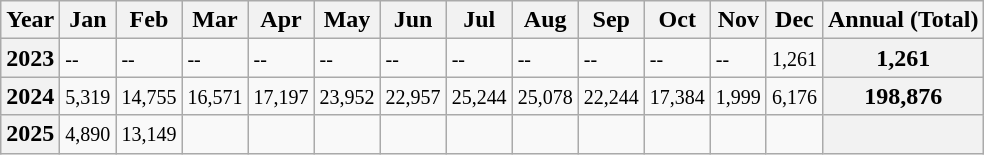<table class="wikitable">
<tr>
<th>Year</th>
<th>Jan</th>
<th>Feb</th>
<th>Mar</th>
<th>Apr</th>
<th>May</th>
<th>Jun</th>
<th>Jul</th>
<th>Aug</th>
<th>Sep</th>
<th>Oct</th>
<th>Nov</th>
<th>Dec</th>
<th>Annual (Total)</th>
</tr>
<tr>
<th>2023</th>
<td><small>--</small></td>
<td><small>--</small></td>
<td><small>--</small></td>
<td><small>--</small></td>
<td><small>--</small></td>
<td><small>--</small></td>
<td><small>--</small></td>
<td><small>--</small></td>
<td><small>--</small></td>
<td><small>--</small></td>
<td><small>--</small></td>
<td><small>1,261</small></td>
<th>1,261</th>
</tr>
<tr>
<th>2024</th>
<td><small>5,319</small></td>
<td><small>14,755</small></td>
<td><small>16,571</small></td>
<td><small>17,197</small></td>
<td><small>23,952</small></td>
<td><small>22,957</small></td>
<td><small>25,244</small></td>
<td><small>25,078</small></td>
<td><small>22,244</small></td>
<td><small>17,384</small></td>
<td><small>1,999</small></td>
<td><small>6,176</small></td>
<th>198,876</th>
</tr>
<tr>
<th>2025</th>
<td><small>4,890</small></td>
<td><small>13,149</small></td>
<td></td>
<td></td>
<td></td>
<td></td>
<td></td>
<td></td>
<td></td>
<td></td>
<td></td>
<td></td>
<th></th>
</tr>
</table>
